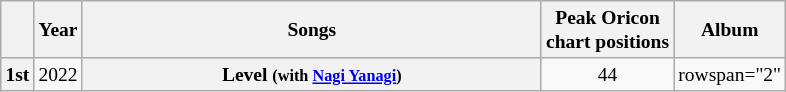<table class="wikitable" style="font-size:small">
<tr>
<th rowspan="1"></th>
<th rowspan="1">Year</th>
<th rowspan="1" width="300">Songs</th>
<th colspan="1">Peak Oricon<br> chart positions</th>
<th rowspan="1">Album</th>
</tr>
<tr>
<th>1st</th>
<td>2022</td>
<th align="left">Level <small>(with <a href='#'>Nagi Yanagi</a>)</small></th>
<td align="center">44</td>
<td>rowspan="2" </td>
</tr>
</table>
